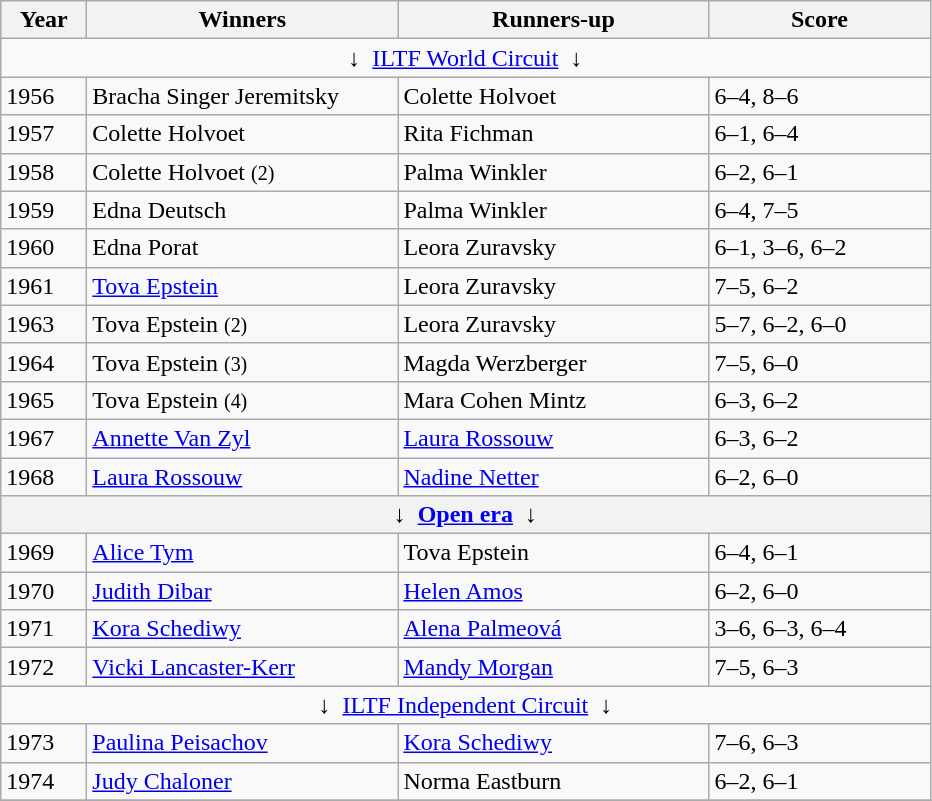<table class="wikitable">
<tr>
<th style="width:50px">Year</th>
<th style="width:200px">Winners</th>
<th style="width:200px">Runners-up</th>
<th style="width:140px" class="unsortable">Score</th>
</tr>
<tr>
<td colspan=4 align=center>↓  <a href='#'>ILTF World Circuit</a>  ↓</td>
</tr>
<tr>
<td>1956</td>
<td> Bracha Singer Jeremitsky</td>
<td> Colette Holvoet</td>
<td>6–4, 8–6</td>
</tr>
<tr>
<td>1957</td>
<td> Colette Holvoet</td>
<td> Rita Fichman</td>
<td>6–1, 6–4</td>
</tr>
<tr>
<td>1958</td>
<td> Colette Holvoet <small>(2)</small></td>
<td> Palma Winkler</td>
<td>6–2, 6–1</td>
</tr>
<tr>
<td>1959</td>
<td> Edna Deutsch</td>
<td> Palma Winkler</td>
<td>6–4, 7–5</td>
</tr>
<tr>
<td>1960</td>
<td> Edna Porat</td>
<td> Leora Zuravsky</td>
<td>6–1, 3–6, 6–2</td>
</tr>
<tr>
<td>1961</td>
<td> <a href='#'>Tova Epstein</a></td>
<td> Leora Zuravsky</td>
<td>7–5, 6–2</td>
</tr>
<tr>
<td>1963</td>
<td> Tova Epstein <small>(2)</small></td>
<td> Leora Zuravsky</td>
<td>5–7, 6–2, 6–0</td>
</tr>
<tr>
<td>1964</td>
<td> Tova Epstein <small>(3)</small></td>
<td> Magda Werzberger</td>
<td>7–5, 6–0</td>
</tr>
<tr>
<td>1965</td>
<td> Tova Epstein <small>(4)</small></td>
<td> Mara Cohen Mintz</td>
<td>6–3, 6–2</td>
</tr>
<tr>
<td>1967</td>
<td> <a href='#'>Annette Van Zyl</a></td>
<td> <a href='#'>Laura Rossouw</a></td>
<td>6–3, 6–2</td>
</tr>
<tr>
<td>1968</td>
<td> <a href='#'>Laura Rossouw</a></td>
<td> <a href='#'>Nadine Netter</a></td>
<td>6–2, 6–0</td>
</tr>
<tr>
<th colspan=4 align=center>↓  <a href='#'>Open era</a>  ↓</th>
</tr>
<tr>
<td>1969</td>
<td>	<a href='#'>Alice Tym</a></td>
<td> Tova Epstein</td>
<td>6–4, 6–1</td>
</tr>
<tr>
<td>1970</td>
<td> <a href='#'>Judith Dibar</a></td>
<td> <a href='#'>Helen Amos</a></td>
<td>6–2, 6–0</td>
</tr>
<tr>
<td>1971</td>
<td> <a href='#'>Kora Schediwy</a></td>
<td> <a href='#'>Alena Palmeová</a></td>
<td>3–6, 6–3, 6–4</td>
</tr>
<tr>
<td>1972</td>
<td> <a href='#'>Vicki Lancaster-Kerr</a></td>
<td> <a href='#'>Mandy Morgan</a></td>
<td>7–5, 6–3</td>
</tr>
<tr>
<td colspan=4 align=center>↓  <a href='#'>ILTF Independent Circuit</a>  ↓</td>
</tr>
<tr>
<td>1973</td>
<td> <a href='#'>Paulina Peisachov</a></td>
<td> <a href='#'>Kora Schediwy</a></td>
<td>7–6, 6–3</td>
</tr>
<tr>
<td>1974</td>
<td> <a href='#'>Judy Chaloner</a></td>
<td> Norma Eastburn</td>
<td>6–2, 6–1</td>
</tr>
<tr>
</tr>
</table>
